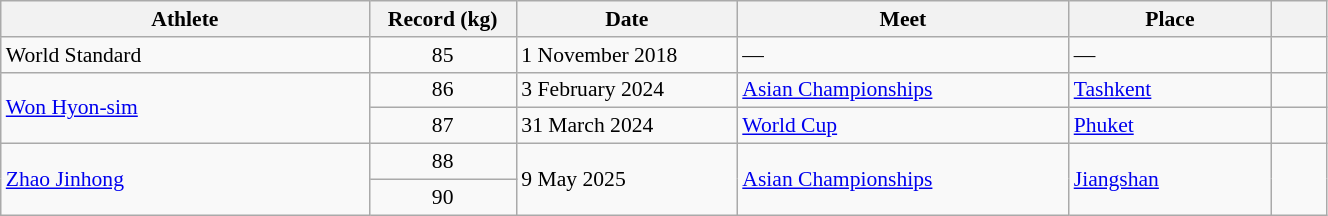<table class="wikitable" style="font-size:90%; width: 70%;">
<tr>
<th width=20%>Athlete</th>
<th width=8%>Record (kg)</th>
<th width=12%>Date</th>
<th width=18%>Meet</th>
<th width=11%>Place</th>
<th width=3%></th>
</tr>
<tr>
<td>World Standard</td>
<td align=center>85</td>
<td>1 November 2018</td>
<td>—</td>
<td>—</td>
<td></td>
</tr>
<tr>
<td rowspan=2> <a href='#'>Won Hyon-sim</a></td>
<td align=center>86</td>
<td>3 February 2024</td>
<td><a href='#'>Asian Championships</a></td>
<td><a href='#'>Tashkent</a></td>
<td></td>
</tr>
<tr>
<td align=center>87</td>
<td>31 March 2024</td>
<td><a href='#'>World Cup</a></td>
<td><a href='#'>Phuket</a></td>
<td></td>
</tr>
<tr>
<td rowspan=2> <a href='#'>Zhao Jinhong</a></td>
<td align=center>88</td>
<td rowspan=2>9 May 2025</td>
<td rowspan=2><a href='#'>Asian Championships</a></td>
<td rowspan=2><a href='#'>Jiangshan</a></td>
<td rowspan=2></td>
</tr>
<tr>
<td align=center>90</td>
</tr>
</table>
